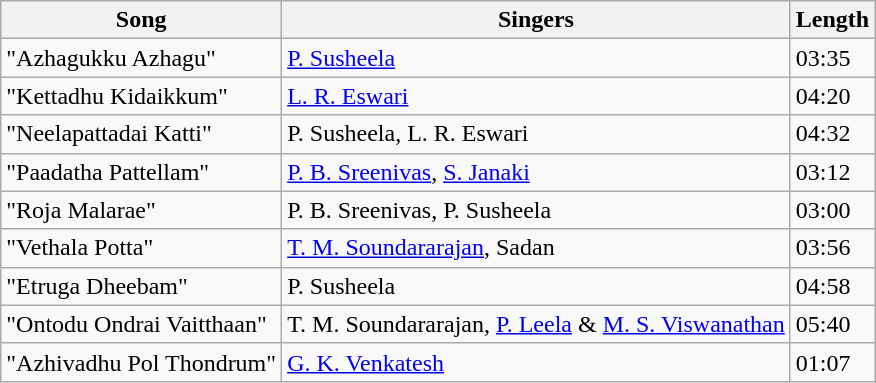<table class="wikitable">
<tr>
<th>Song</th>
<th>Singers</th>
<th>Length</th>
</tr>
<tr>
<td>"Azhagukku Azhagu"</td>
<td><a href='#'>P. Susheela</a></td>
<td>03:35</td>
</tr>
<tr>
<td>"Kettadhu Kidaikkum"</td>
<td><a href='#'>L. R. Eswari</a></td>
<td>04:20</td>
</tr>
<tr>
<td>"Neelapattadai Katti"</td>
<td>P. Susheela, L. R. Eswari</td>
<td>04:32</td>
</tr>
<tr>
<td>"Paadatha Pattellam"</td>
<td><a href='#'>P. B. Sreenivas</a>, <a href='#'>S. Janaki</a></td>
<td>03:12</td>
</tr>
<tr>
<td>"Roja Malarae"</td>
<td>P. B. Sreenivas, P. Susheela</td>
<td>03:00</td>
</tr>
<tr>
<td>"Vethala Potta"</td>
<td><a href='#'>T. M. Soundararajan</a>, Sadan</td>
<td>03:56</td>
</tr>
<tr>
<td>"Etruga Dheebam"</td>
<td>P. Susheela</td>
<td>04:58</td>
</tr>
<tr>
<td>"Ontodu Ondrai Vaitthaan"</td>
<td>T. M. Soundararajan, <a href='#'>P. Leela</a> & <a href='#'>M. S. Viswanathan</a></td>
<td>05:40</td>
</tr>
<tr>
<td>"Azhivadhu Pol Thondrum"</td>
<td><a href='#'>G. K. Venkatesh</a></td>
<td>01:07</td>
</tr>
</table>
